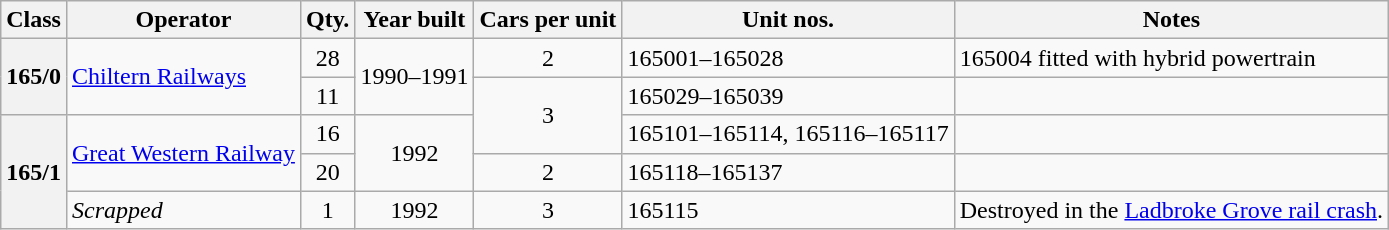<table class="wikitable">
<tr>
<th>Class</th>
<th>Operator</th>
<th>Qty.</th>
<th>Year built</th>
<th>Cars per unit</th>
<th>Unit nos.</th>
<th>Notes</th>
</tr>
<tr>
<th rowspan=2>165/0</th>
<td rowspan=2><a href='#'>Chiltern Railways</a></td>
<td align=center>28</td>
<td rowspan=2 align=center>1990–1991</td>
<td align=center>2</td>
<td>165001–165028</td>
<td>165004 fitted with hybrid powertrain</td>
</tr>
<tr>
<td align=center>11</td>
<td rowspan=2 align=center>3</td>
<td>165029–165039</td>
<td></td>
</tr>
<tr>
<th rowspan="3">165/1</th>
<td rowspan=2><a href='#'>Great Western Railway</a></td>
<td align=center>16</td>
<td rowspan=2 align=center>1992</td>
<td>165101–165114, 165116–165117</td>
<td></td>
</tr>
<tr>
<td align=center>20</td>
<td align=center>2</td>
<td>165118–165137</td>
<td></td>
</tr>
<tr>
<td><em>Scrapped</em></td>
<td align=center>1</td>
<td align=center>1992</td>
<td align=center>3</td>
<td>165115</td>
<td>Destroyed in the <a href='#'>Ladbroke Grove rail crash</a>.</td>
</tr>
</table>
